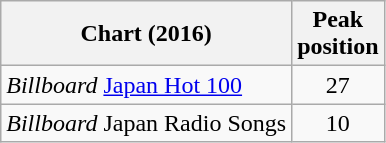<table class="wikitable sortable plainrowheaders">
<tr>
<th>Chart (2016)</th>
<th>Peak<br>position</th>
</tr>
<tr>
<td><em>Billboard</em> <a href='#'>Japan Hot 100</a></td>
<td align="center">27</td>
</tr>
<tr>
<td><em>Billboard</em> Japan Radio Songs</td>
<td align="center">10</td>
</tr>
</table>
